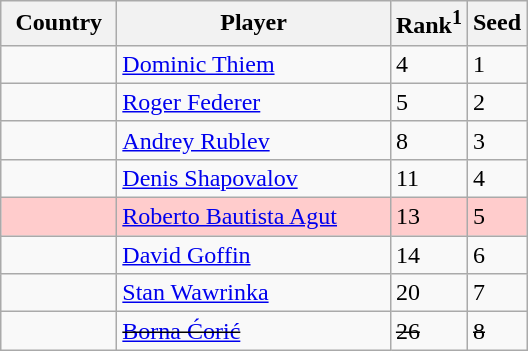<table class="sortable wikitable">
<tr>
<th width="70">Country</th>
<th width="175">Player</th>
<th>Rank<sup>1</sup></th>
<th>Seed</th>
</tr>
<tr>
<td></td>
<td><a href='#'>Dominic Thiem</a></td>
<td>4</td>
<td>1</td>
</tr>
<tr>
<td></td>
<td><a href='#'>Roger Federer</a></td>
<td>5</td>
<td>2</td>
</tr>
<tr>
<td></td>
<td><a href='#'>Andrey Rublev</a></td>
<td>8</td>
<td>3</td>
</tr>
<tr>
<td></td>
<td><a href='#'>Denis Shapovalov</a></td>
<td>11</td>
<td>4</td>
</tr>
<tr style="background:#fcc;">
<td></td>
<td><a href='#'>Roberto Bautista Agut</a></td>
<td>13</td>
<td>5</td>
</tr>
<tr>
<td></td>
<td><a href='#'>David Goffin</a></td>
<td>14</td>
<td>6</td>
</tr>
<tr>
<td></td>
<td><a href='#'>Stan Wawrinka</a></td>
<td>20</td>
<td>7</td>
</tr>
<tr>
<td><s></s></td>
<td><s><a href='#'>Borna Ćorić</a></s></td>
<td><s>26</s></td>
<td><s>8</s></td>
</tr>
</table>
